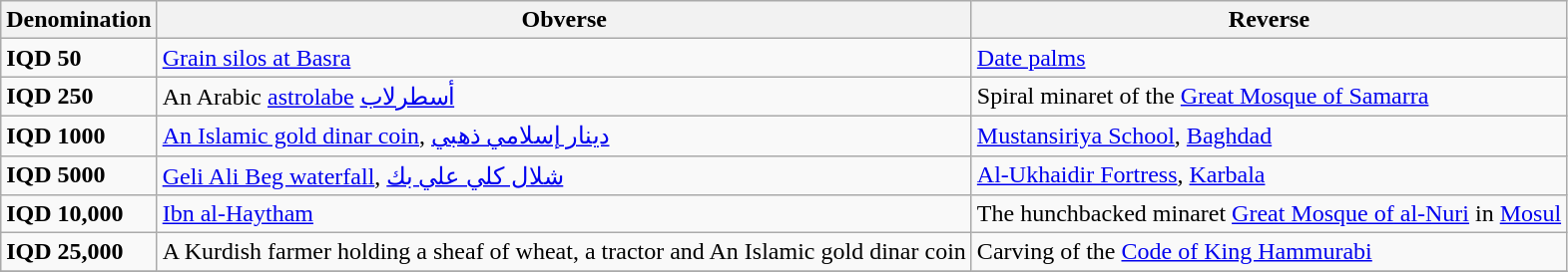<table class="wikitable">
<tr ">
<th>Denomination</th>
<th>Obverse</th>
<th>Reverse</th>
</tr>
<tr>
<td><strong>IQD 50</strong></td>
<td><a href='#'>Grain silos at Basra</a></td>
<td><a href='#'>Date palms</a></td>
</tr>
<tr>
<td><strong>IQD 250</strong></td>
<td>An Arabic <a href='#'>astrolabe</a> <a href='#'>أسطرلاب</a></td>
<td>Spiral minaret of the <a href='#'>Great Mosque of Samarra</a></td>
</tr>
<tr>
<td><strong>IQD 1000</strong></td>
<td><a href='#'>An Islamic gold dinar coin</a>, <a href='#'>دينار إسلامي ذهبي</a></td>
<td><a href='#'>Mustansiriya School</a>, <a href='#'>Baghdad</a></td>
</tr>
<tr>
<td><strong>IQD 5000</strong></td>
<td><a href='#'>Geli Ali Beg waterfall</a>, <a href='#'>شلال كلي علي بك</a></td>
<td><a href='#'>Al-Ukhaidir Fortress</a>, <a href='#'>Karbala</a></td>
</tr>
<tr>
<td><strong>IQD 10,000</strong></td>
<td><a href='#'>Ibn al-Haytham</a></td>
<td>The hunchbacked minaret <a href='#'>Great Mosque of al-Nuri</a> in <a href='#'>Mosul</a></td>
</tr>
<tr>
<td><strong>IQD 25,000</strong></td>
<td>A Kurdish farmer holding a sheaf of wheat, a tractor and An Islamic gold dinar coin</td>
<td>Carving of the <a href='#'>Code of King Hammurabi</a></td>
</tr>
<tr>
</tr>
</table>
